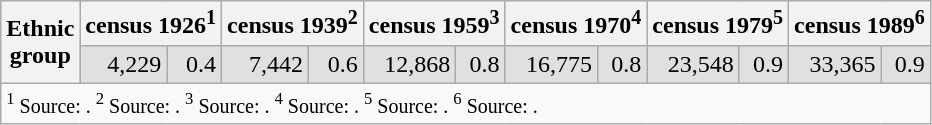<table class="wikitable">
<tr bgcolor="#e0e0e0">
<th rowspan="2">Ethnic<br>group</th>
<th colspan="2">census 1926<sup>1</sup></th>
<th colspan="2">census 1939<sup>2</sup></th>
<th colspan="2">census 1959<sup>3</sup></th>
<th colspan="2">census 1970<sup>4</sup></th>
<th colspan="2">census 1979<sup>5</sup></th>
<th colspan="2">census 1989<sup>6</sup></th>
</tr>
<tr bgcolor="#e0e0e0">
<td align="right">4,229</td>
<td align="right">0.4</td>
<td align="right">7,442</td>
<td align="right">0.6</td>
<td align="right">12,868</td>
<td align="right">0.8</td>
<td align="right">16,775</td>
<td align="right">0.8</td>
<td align="right">23,548</td>
<td align="right">0.9</td>
<td align="right">33,365</td>
<td align="right">0.9</td>
</tr>
<tr>
<td colspan="15"><small><sup>1</sup> Source: . <sup>2</sup> Source:  . <sup>3</sup> Source: . <sup>4</sup> Source: . <sup>5</sup> Source: . <sup>6</sup> Source: . </small></td>
</tr>
</table>
